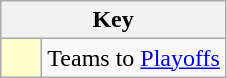<table class="wikitable" style="text-align: center;">
<tr>
<th colspan=2>Key</th>
</tr>
<tr>
<td style="background:#ffc; width:20px;"></td>
<td align=left>Teams to <a href='#'>Playoffs</a></td>
</tr>
</table>
